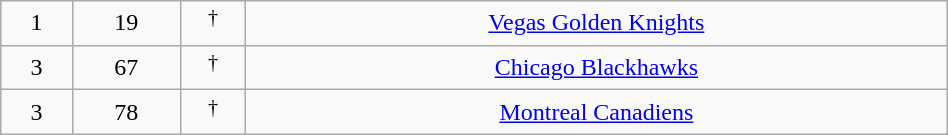<table class="wikitable sortable" width="50%">
<tr align="center" bgcolor="">
<td>1</td>
<td>19</td>
<td> <sup>†</sup></td>
<td><a href='#'>Vegas Golden Knights</a></td>
</tr>
<tr align="center" bgcolor="">
<td>3</td>
<td>67</td>
<td> <sup>†</sup></td>
<td><a href='#'>Chicago Blackhawks</a></td>
</tr>
<tr align="center" bgcolor="">
<td>3</td>
<td>78</td>
<td> <sup>†</sup></td>
<td><a href='#'>Montreal Canadiens</a></td>
</tr>
</table>
